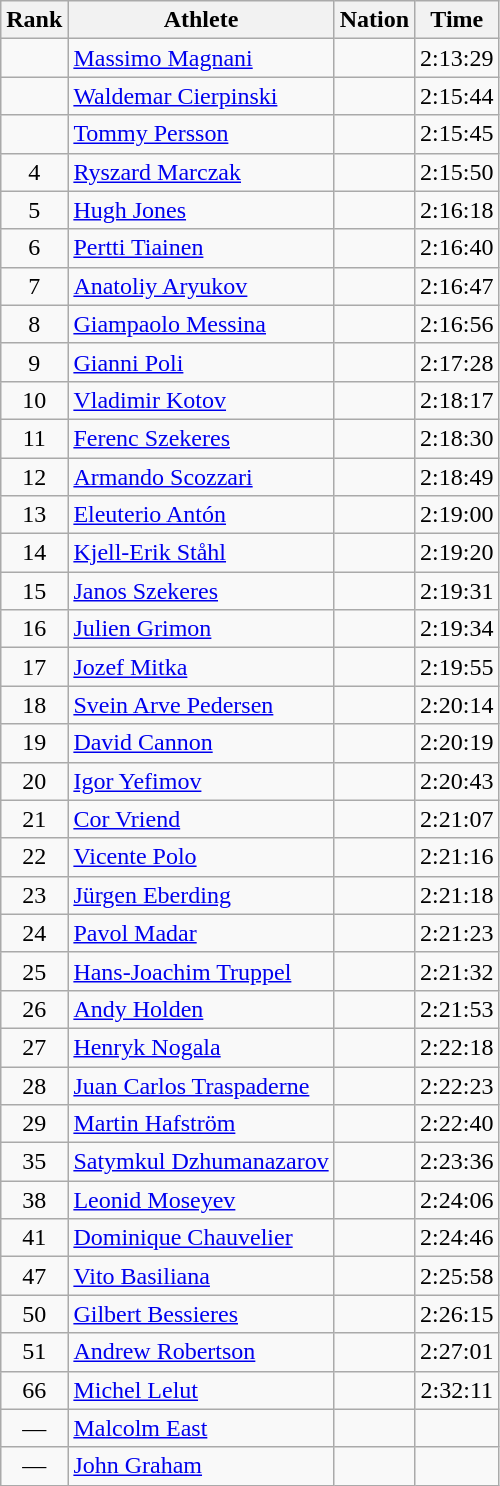<table class="wikitable sortable" style="text-align:center;">
<tr>
<th>Rank</th>
<th>Athlete</th>
<th>Nation</th>
<th>Time</th>
</tr>
<tr>
<td></td>
<td align=left><a href='#'>Massimo Magnani</a></td>
<td align=left></td>
<td>2:13:29</td>
</tr>
<tr>
<td></td>
<td align=left><a href='#'>Waldemar Cierpinski</a></td>
<td align=left></td>
<td>2:15:44</td>
</tr>
<tr>
<td></td>
<td align=left><a href='#'>Tommy Persson</a></td>
<td align=left></td>
<td>2:15:45</td>
</tr>
<tr>
<td>4</td>
<td align=left><a href='#'>Ryszard Marczak</a></td>
<td align=left></td>
<td>2:15:50</td>
</tr>
<tr>
<td>5</td>
<td align=left><a href='#'>Hugh Jones</a></td>
<td align=left></td>
<td>2:16:18</td>
</tr>
<tr>
<td>6</td>
<td align=left><a href='#'>Pertti Tiainen</a></td>
<td align=left></td>
<td>2:16:40</td>
</tr>
<tr>
<td>7</td>
<td align=left><a href='#'>Anatoliy Aryukov</a></td>
<td align=left></td>
<td>2:16:47</td>
</tr>
<tr>
<td>8</td>
<td align=left><a href='#'>Giampaolo Messina</a></td>
<td align=left></td>
<td>2:16:56</td>
</tr>
<tr>
<td>9</td>
<td align=left><a href='#'>Gianni Poli</a></td>
<td align=left></td>
<td>2:17:28</td>
</tr>
<tr>
<td>10</td>
<td align=left><a href='#'>Vladimir Kotov</a></td>
<td align=left></td>
<td>2:18:17</td>
</tr>
<tr>
<td>11</td>
<td align=left><a href='#'>Ferenc Szekeres</a></td>
<td align=left></td>
<td>2:18:30</td>
</tr>
<tr>
<td>12</td>
<td align=left><a href='#'>Armando Scozzari</a></td>
<td align=left></td>
<td>2:18:49</td>
</tr>
<tr>
<td>13</td>
<td align=left><a href='#'>Eleuterio Antón</a></td>
<td align=left></td>
<td>2:19:00</td>
</tr>
<tr>
<td>14</td>
<td align=left><a href='#'>Kjell-Erik Ståhl</a></td>
<td align=left></td>
<td>2:19:20</td>
</tr>
<tr>
<td>15</td>
<td align=left><a href='#'>Janos Szekeres</a></td>
<td align=left></td>
<td>2:19:31</td>
</tr>
<tr>
<td>16</td>
<td align=left><a href='#'>Julien Grimon</a></td>
<td align=left></td>
<td>2:19:34</td>
</tr>
<tr>
<td>17</td>
<td align=left><a href='#'>Jozef Mitka</a></td>
<td align=left></td>
<td>2:19:55</td>
</tr>
<tr>
<td>18</td>
<td align=left><a href='#'>Svein Arve Pedersen</a></td>
<td align=left></td>
<td>2:20:14</td>
</tr>
<tr>
<td>19</td>
<td align=left><a href='#'>David Cannon</a></td>
<td align=left></td>
<td>2:20:19</td>
</tr>
<tr>
<td>20</td>
<td align=left><a href='#'>Igor Yefimov</a></td>
<td align=left></td>
<td>2:20:43</td>
</tr>
<tr>
<td>21</td>
<td align=left><a href='#'>Cor Vriend</a></td>
<td align=left></td>
<td>2:21:07</td>
</tr>
<tr>
<td>22</td>
<td align=left><a href='#'>Vicente Polo</a></td>
<td align=left></td>
<td>2:21:16</td>
</tr>
<tr>
<td>23</td>
<td align=left><a href='#'>Jürgen Eberding</a></td>
<td align=left></td>
<td>2:21:18</td>
</tr>
<tr>
<td>24</td>
<td align=left><a href='#'>Pavol Madar</a></td>
<td align=left></td>
<td>2:21:23</td>
</tr>
<tr>
<td>25</td>
<td align=left><a href='#'>Hans-Joachim Truppel</a></td>
<td align=left></td>
<td>2:21:32</td>
</tr>
<tr>
<td>26</td>
<td align=left><a href='#'>Andy Holden</a></td>
<td align=left></td>
<td>2:21:53</td>
</tr>
<tr>
<td>27</td>
<td align=left><a href='#'>Henryk Nogala</a></td>
<td align=left></td>
<td>2:22:18</td>
</tr>
<tr>
<td>28</td>
<td align=left><a href='#'>Juan Carlos Traspaderne</a></td>
<td align=left></td>
<td>2:22:23</td>
</tr>
<tr>
<td>29</td>
<td align=left><a href='#'>Martin Hafström</a></td>
<td align=left></td>
<td>2:22:40</td>
</tr>
<tr>
<td>35</td>
<td align=left><a href='#'>Satymkul Dzhumanazarov</a></td>
<td align=left></td>
<td>2:23:36</td>
</tr>
<tr>
<td>38</td>
<td align=left><a href='#'>Leonid Moseyev</a></td>
<td align=left></td>
<td>2:24:06</td>
</tr>
<tr>
<td>41</td>
<td align=left><a href='#'>Dominique Chauvelier</a></td>
<td align=left></td>
<td>2:24:46</td>
</tr>
<tr>
<td>47</td>
<td align=left><a href='#'>Vito Basiliana</a></td>
<td align=left></td>
<td>2:25:58</td>
</tr>
<tr>
<td>50</td>
<td align=left><a href='#'>Gilbert Bessieres</a></td>
<td align=left></td>
<td>2:26:15</td>
</tr>
<tr>
<td>51</td>
<td align=left><a href='#'>Andrew Robertson</a></td>
<td align=left></td>
<td>2:27:01</td>
</tr>
<tr>
<td>66</td>
<td align=left><a href='#'>Michel Lelut</a></td>
<td align=left></td>
<td>2:32:11</td>
</tr>
<tr>
<td>—</td>
<td align=left><a href='#'>Malcolm East</a></td>
<td align=left></td>
<td></td>
</tr>
<tr>
<td>—</td>
<td align=left><a href='#'>John Graham</a></td>
<td align=left></td>
<td></td>
</tr>
</table>
